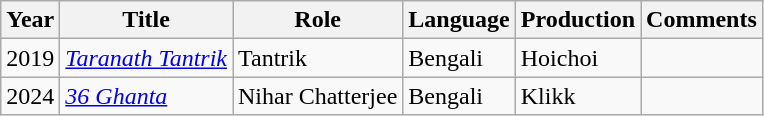<table class="wikitable">
<tr>
<th>Year</th>
<th>Title</th>
<th>Role</th>
<th>Language</th>
<th>Production</th>
<th>Comments</th>
</tr>
<tr>
<td>2019</td>
<td><em><a href='#'>Taranath Tantrik</a></em></td>
<td>Tantrik</td>
<td>Bengali</td>
<td>Hoichoi</td>
<td></td>
</tr>
<tr>
<td>2024</td>
<td><em><a href='#'>36 Ghanta</a></em></td>
<td>Nihar Chatterjee</td>
<td>Bengali</td>
<td>Klikk</td>
<td></td>
</tr>
</table>
